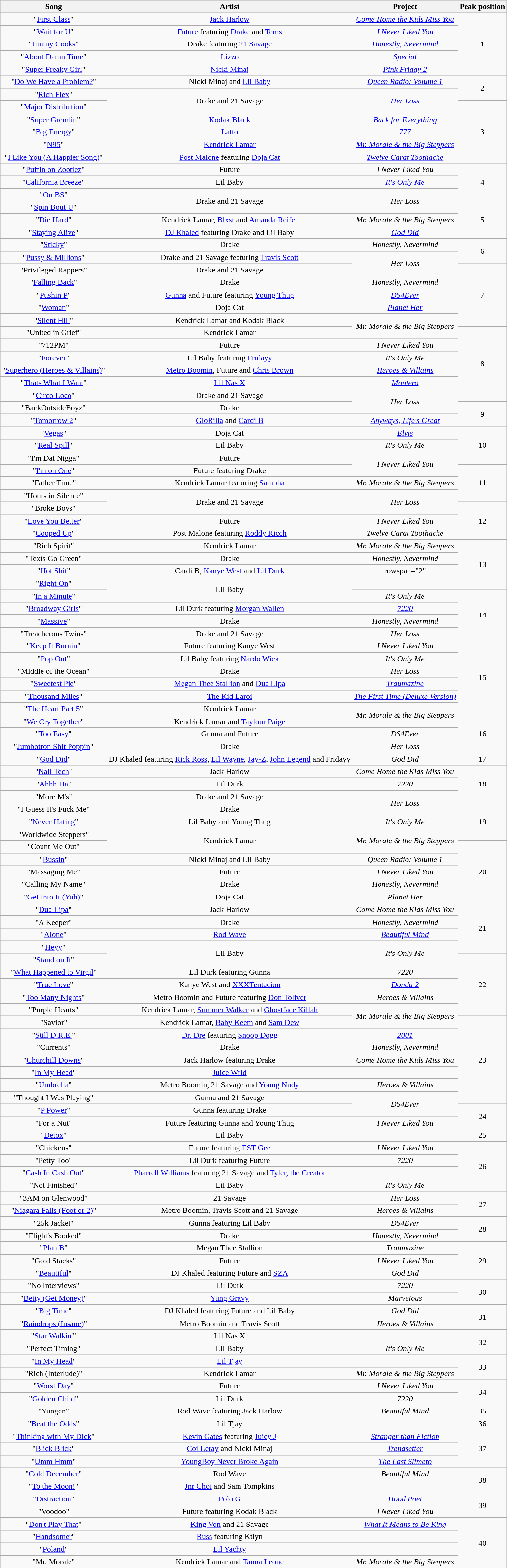<table class="wikitable sortable plainrowheaders" style="text-align:center;">
<tr>
<th scope="col">Song</th>
<th scope="col">Artist</th>
<th scope="col">Project</th>
<th scope="col">Peak position</th>
</tr>
<tr>
<td>"<a href='#'>First Class</a>"</td>
<td><a href='#'>Jack Harlow</a></td>
<td><em><a href='#'>Come Home the Kids Miss You</a></em></td>
<td rowspan="5">1</td>
</tr>
<tr>
<td>"<a href='#'>Wait for U</a>"</td>
<td><a href='#'>Future</a> featuring <a href='#'>Drake</a> and <a href='#'>Tems</a></td>
<td><em><a href='#'>I Never Liked You</a></em></td>
</tr>
<tr>
<td>"<a href='#'>Jimmy Cooks</a>"</td>
<td>Drake featuring <a href='#'>21 Savage</a></td>
<td><em><a href='#'>Honestly, Nevermind</a></em></td>
</tr>
<tr>
<td>"<a href='#'>About Damn Time</a>"</td>
<td><a href='#'>Lizzo</a></td>
<td><em><a href='#'>Special</a></em></td>
</tr>
<tr>
<td>"<a href='#'>Super Freaky Girl</a>"</td>
<td><a href='#'>Nicki Minaj</a></td>
<td><em><a href='#'>Pink Friday 2</a></em></td>
</tr>
<tr>
<td>"<a href='#'>Do We Have a Problem?</a>"</td>
<td>Nicki Minaj and <a href='#'>Lil Baby</a></td>
<td><em><a href='#'>Queen Radio: Volume 1</a></em></td>
<td rowspan="2">2</td>
</tr>
<tr>
<td>"<a href='#'>Rich Flex</a>"</td>
<td rowspan="2">Drake and 21 Savage</td>
<td rowspan="2"><em><a href='#'>Her Loss</a></em></td>
</tr>
<tr>
<td>"<a href='#'>Major Distribution</a>"</td>
<td rowspan="5">3</td>
</tr>
<tr>
<td>"<a href='#'>Super Gremlin</a>"</td>
<td><a href='#'>Kodak Black</a></td>
<td><em><a href='#'>Back for Everything</a></em></td>
</tr>
<tr>
<td>"<a href='#'>Big Energy</a>"</td>
<td><a href='#'>Latto</a></td>
<td><em><a href='#'>777</a></em></td>
</tr>
<tr>
<td>"<a href='#'>N95</a>"</td>
<td><a href='#'>Kendrick Lamar</a></td>
<td><em><a href='#'>Mr. Morale & the Big Steppers</a></em></td>
</tr>
<tr>
<td>"<a href='#'>I Like You (A Happier Song)</a>"</td>
<td><a href='#'>Post Malone</a> featuring <a href='#'>Doja Cat</a></td>
<td><em><a href='#'>Twelve Carat Toothache</a></em></td>
</tr>
<tr>
<td>"<a href='#'>Puffin on Zootiez</a>"</td>
<td>Future</td>
<td><em>I Never Liked You</em></td>
<td rowspan="3">4</td>
</tr>
<tr>
<td>"<a href='#'>California Breeze</a>"</td>
<td>Lil Baby</td>
<td><em><a href='#'>It's Only Me</a></em></td>
</tr>
<tr>
<td>"<a href='#'>On BS</a>"</td>
<td rowspan="2">Drake and 21 Savage</td>
<td rowspan="2"><em>Her Loss</em></td>
</tr>
<tr>
<td>"<a href='#'>Spin Bout U</a>"</td>
<td rowspan="3">5</td>
</tr>
<tr>
<td>"<a href='#'>Die Hard</a>"</td>
<td>Kendrick Lamar, <a href='#'>Blxst</a> and <a href='#'>Amanda Reifer</a></td>
<td><em>Mr. Morale & the Big Steppers</em></td>
</tr>
<tr>
<td>"<a href='#'>Staying Alive</a>"</td>
<td><a href='#'>DJ Khaled</a> featuring Drake and Lil Baby</td>
<td><em><a href='#'>God Did</a></em></td>
</tr>
<tr>
<td>"<a href='#'>Sticky</a>"</td>
<td>Drake</td>
<td><em>Honestly, Nevermind</em></td>
<td rowspan="2">6</td>
</tr>
<tr>
<td>"<a href='#'>Pussy & Millions</a>"</td>
<td>Drake and 21 Savage featuring <a href='#'>Travis Scott</a></td>
<td rowspan="2"><em>Her Loss</em></td>
</tr>
<tr>
<td>"Privileged Rappers"</td>
<td>Drake and 21 Savage</td>
<td rowspan="5">7</td>
</tr>
<tr>
<td>"<a href='#'>Falling Back</a>"</td>
<td>Drake</td>
<td><em>Honestly, Nevermind</em></td>
</tr>
<tr>
<td>"<a href='#'>Pushin P</a>"</td>
<td><a href='#'>Gunna</a> and Future featuring <a href='#'>Young Thug</a></td>
<td><em><a href='#'>DS4Ever</a></em></td>
</tr>
<tr>
<td>"<a href='#'>Woman</a>"</td>
<td>Doja Cat</td>
<td><em><a href='#'>Planet Her</a></em></td>
</tr>
<tr>
<td>"<a href='#'>Silent Hill</a>"</td>
<td>Kendrick Lamar and Kodak Black</td>
<td rowspan="2"><em>Mr. Morale & the Big Steppers</em></td>
</tr>
<tr>
<td>"United in Grief"</td>
<td>Kendrick Lamar</td>
<td rowspan="6">8</td>
</tr>
<tr>
<td>"712PM"</td>
<td>Future</td>
<td><em>I Never Liked You</em></td>
</tr>
<tr>
<td>"<a href='#'>Forever</a>"</td>
<td>Lil Baby featuring <a href='#'>Fridayy</a></td>
<td><em>It's Only Me</em></td>
</tr>
<tr>
<td>"<a href='#'>Superhero (Heroes & Villains)</a>"</td>
<td><a href='#'>Metro Boomin</a>, Future and <a href='#'>Chris Brown</a></td>
<td><em><a href='#'>Heroes & Villains</a></em></td>
</tr>
<tr>
<td>"<a href='#'>Thats What I Want</a>"</td>
<td><a href='#'>Lil Nas X</a></td>
<td><em><a href='#'>Montero</a></em></td>
</tr>
<tr>
<td>"<a href='#'>Circo Loco</a>"</td>
<td>Drake and 21 Savage</td>
<td rowspan="2"><em>Her Loss</em></td>
</tr>
<tr>
<td>"BackOutsideBoyz"</td>
<td>Drake</td>
<td rowspan="2">9</td>
</tr>
<tr>
<td>"<a href='#'>Tomorrow 2</a>"</td>
<td><a href='#'>GloRilla</a> and <a href='#'>Cardi B</a></td>
<td><em><a href='#'>Anyways, Life's Great</a></em></td>
</tr>
<tr>
<td>"<a href='#'>Vegas</a>"</td>
<td>Doja Cat</td>
<td><em><a href='#'>Elvis</a></em></td>
<td rowspan="3">10</td>
</tr>
<tr>
<td>"<a href='#'>Real Spill</a>"</td>
<td>Lil Baby</td>
<td><em>It's Only Me</em></td>
</tr>
<tr>
<td>"I'm Dat Nigga"</td>
<td>Future</td>
<td rowspan="2"><em>I Never Liked You</em></td>
</tr>
<tr>
<td>"<a href='#'>I'm on One</a>"</td>
<td>Future featuring Drake</td>
<td rowspan="3">11</td>
</tr>
<tr>
<td>"Father Time"</td>
<td>Kendrick Lamar featuring <a href='#'>Sampha</a></td>
<td><em>Mr. Morale & the Big Steppers</em></td>
</tr>
<tr>
<td>"Hours in Silence"</td>
<td rowspan="2">Drake and 21 Savage</td>
<td rowspan="2"><em>Her Loss</em></td>
</tr>
<tr>
<td>"Broke Boys"</td>
<td rowspan="3">12</td>
</tr>
<tr>
<td>"<a href='#'>Love You Better</a>"</td>
<td>Future</td>
<td><em>I Never Liked You</em></td>
</tr>
<tr>
<td>"<a href='#'>Cooped Up</a>"</td>
<td>Post Malone featuring <a href='#'>Roddy Ricch</a></td>
<td><em>Twelve Carat Toothache</em></td>
</tr>
<tr>
<td>"Rich Spirit"</td>
<td>Kendrick Lamar</td>
<td><em>Mr. Morale & the Big Steppers</em></td>
<td rowspan="4">13</td>
</tr>
<tr>
<td>"Texts Go Green"</td>
<td>Drake</td>
<td><em>Honestly, Nevermind</em></td>
</tr>
<tr>
<td>"<a href='#'>Hot Shit</a>"</td>
<td>Cardi B, <a href='#'>Kanye West</a> and <a href='#'>Lil Durk</a></td>
<td>rowspan="2" </td>
</tr>
<tr>
<td>"<a href='#'>Right On</a>"</td>
<td rowspan="2">Lil Baby</td>
</tr>
<tr>
<td>"<a href='#'>In a Minute</a>"</td>
<td><em>It's Only Me</em></td>
<td rowspan="4">14</td>
</tr>
<tr>
<td>"<a href='#'>Broadway Girls</a>"</td>
<td>Lil Durk featuring <a href='#'>Morgan Wallen</a></td>
<td><em><a href='#'>7220</a></em></td>
</tr>
<tr>
<td>"<a href='#'>Massive</a>"</td>
<td>Drake</td>
<td><em>Honestly, Nevermind</em></td>
</tr>
<tr>
<td>"Treacherous Twins"</td>
<td>Drake and 21 Savage</td>
<td><em>Her Loss</em></td>
</tr>
<tr>
<td>"<a href='#'>Keep It Burnin</a>"</td>
<td>Future featuring Kanye West</td>
<td><em>I Never Liked You</em></td>
<td rowspan="6">15</td>
</tr>
<tr>
<td>"<a href='#'>Pop Out</a>"</td>
<td>Lil Baby featuring <a href='#'>Nardo Wick</a></td>
<td><em>It's Only Me</em></td>
</tr>
<tr>
<td>"Middle of the Ocean"</td>
<td>Drake</td>
<td><em>Her Loss</em></td>
</tr>
<tr>
<td>"<a href='#'>Sweetest Pie</a>"</td>
<td><a href='#'>Megan Thee Stallion</a> and <a href='#'>Dua Lipa</a></td>
<td><em><a href='#'>Traumazine</a></em></td>
</tr>
<tr>
<td>"<a href='#'>Thousand Miles</a>"</td>
<td><a href='#'>The Kid Laroi</a></td>
<td><em><a href='#'>The First Time (Deluxe Version)</a></em></td>
</tr>
<tr>
<td>"<a href='#'>The Heart Part 5</a>"</td>
<td>Kendrick Lamar</td>
<td rowspan="2"><em>Mr. Morale & the Big Steppers</em></td>
</tr>
<tr>
<td>"<a href='#'>We Cry Together</a>"</td>
<td>Kendrick Lamar and <a href='#'>Taylour Paige</a></td>
<td rowspan="3">16</td>
</tr>
<tr>
<td>"<a href='#'>Too Easy</a>"</td>
<td>Gunna and Future</td>
<td><em>DS4Ever</em></td>
</tr>
<tr>
<td>"<a href='#'>Jumbotron Shit Poppin</a>"</td>
<td>Drake</td>
<td><em>Her Loss</em></td>
</tr>
<tr>
<td>"<a href='#'>God Did</a>"</td>
<td>DJ Khaled featuring <a href='#'>Rick Ross</a>, <a href='#'>Lil Wayne</a>, <a href='#'>Jay-Z</a>, <a href='#'>John Legend</a> and Fridayy</td>
<td><em>God Did</em></td>
<td>17</td>
</tr>
<tr>
<td>"<a href='#'>Nail Tech</a>"</td>
<td>Jack Harlow</td>
<td><em>Come Home the Kids Miss You</em></td>
<td rowspan="3">18</td>
</tr>
<tr>
<td>"<a href='#'>Ahhh Ha</a>"</td>
<td>Lil Durk</td>
<td><em>7220</em></td>
</tr>
<tr>
<td>"More M's"</td>
<td>Drake and 21 Savage</td>
<td rowspan="2"><em>Her Loss</em></td>
</tr>
<tr>
<td>"I Guess It's Fuck Me"</td>
<td>Drake</td>
<td rowspan="3">19</td>
</tr>
<tr>
<td>"<a href='#'>Never Hating</a>"</td>
<td>Lil Baby and Young Thug</td>
<td><em>It's Only Me</em></td>
</tr>
<tr>
<td>"Worldwide Steppers"</td>
<td rowspan="2">Kendrick Lamar</td>
<td rowspan="2"><em>Mr. Morale & the Big Steppers</em></td>
</tr>
<tr>
<td>"Count Me Out"</td>
<td rowspan="5">20</td>
</tr>
<tr>
<td>"<a href='#'>Bussin</a>"</td>
<td>Nicki Minaj and Lil Baby</td>
<td><em>Queen Radio: Volume 1</em></td>
</tr>
<tr>
<td>"Massaging Me"</td>
<td>Future</td>
<td><em>I Never Liked You</em></td>
</tr>
<tr>
<td>"Calling My Name"</td>
<td>Drake</td>
<td><em>Honestly, Nevermind</em></td>
</tr>
<tr>
<td>"<a href='#'>Get Into It (Yuh)</a>"</td>
<td>Doja Cat</td>
<td><em>Planet Her</em></td>
</tr>
<tr>
<td>"<a href='#'>Dua Lipa</a>"</td>
<td>Jack Harlow</td>
<td><em>Come Home the Kids Miss You</em></td>
<td rowspan="4">21</td>
</tr>
<tr>
<td>"A Keeper"</td>
<td>Drake</td>
<td><em>Honestly, Nevermind</em></td>
</tr>
<tr>
<td>"<a href='#'>Alone</a>"</td>
<td><a href='#'>Rod Wave</a></td>
<td><em><a href='#'>Beautiful Mind</a></em></td>
</tr>
<tr>
<td>"<a href='#'>Heyy</a>"</td>
<td rowspan="2">Lil Baby</td>
<td rowspan="2"><em>It's Only Me</em></td>
</tr>
<tr>
<td>"<a href='#'>Stand on It</a>"</td>
<td rowspan="5">22</td>
</tr>
<tr>
<td>"<a href='#'>What Happened to Virgil</a>"</td>
<td>Lil Durk featuring Gunna</td>
<td><em>7220</em></td>
</tr>
<tr>
<td>"<a href='#'>True Love</a>"</td>
<td>Kanye West and <a href='#'>XXXTentacion</a></td>
<td><em><a href='#'>Donda 2</a></em></td>
</tr>
<tr>
<td>"<a href='#'>Too Many Nights</a>"</td>
<td>Metro Boomin and Future featuring <a href='#'>Don Toliver</a></td>
<td><em>Heroes & Villains</em></td>
</tr>
<tr>
<td>"Purple Hearts"</td>
<td>Kendrick Lamar, <a href='#'>Summer Walker</a> and <a href='#'>Ghostface Killah</a></td>
<td rowspan="2"><em>Mr. Morale & the Big Steppers</em></td>
</tr>
<tr>
<td>"Savior"</td>
<td>Kendrick Lamar, <a href='#'>Baby Keem</a> and <a href='#'>Sam Dew</a></td>
<td rowspan="7">23</td>
</tr>
<tr>
<td>"<a href='#'>Still D.R.E.</a>"</td>
<td><a href='#'>Dr. Dre</a> featuring <a href='#'>Snoop Dogg</a></td>
<td><em><a href='#'>2001</a></em></td>
</tr>
<tr>
<td>"Currents"</td>
<td>Drake</td>
<td><em>Honestly, Nevermind</em></td>
</tr>
<tr>
<td>"<a href='#'>Churchill Downs</a>"</td>
<td>Jack Harlow featuring Drake</td>
<td><em>Come Home the Kids Miss You</em></td>
</tr>
<tr>
<td>"<a href='#'>In My Head</a>"</td>
<td><a href='#'>Juice Wrld</a></td>
<td></td>
</tr>
<tr>
<td>"<a href='#'>Umbrella</a>"</td>
<td>Metro Boomin, 21 Savage and <a href='#'>Young Nudy</a></td>
<td><em>Heroes & Villains</em></td>
</tr>
<tr>
<td>"Thought I Was Playing"</td>
<td>Gunna and 21 Savage</td>
<td rowspan="2"><em>DS4Ever</em></td>
</tr>
<tr>
<td>"<a href='#'>P Power</a>"</td>
<td>Gunna featuring Drake</td>
<td rowspan="2">24</td>
</tr>
<tr>
<td>"For a Nut"</td>
<td>Future featuring Gunna and Young Thug</td>
<td><em>I Never Liked You</em></td>
</tr>
<tr>
<td>"<a href='#'>Detox</a>"</td>
<td>Lil Baby</td>
<td></td>
<td>25</td>
</tr>
<tr>
<td>"Chickens"</td>
<td>Future featuring <a href='#'>EST Gee</a></td>
<td><em>I Never Liked You</em></td>
<td rowspan="4">26</td>
</tr>
<tr>
<td>"Petty Too"</td>
<td>Lil Durk featuring Future</td>
<td><em>7220</em></td>
</tr>
<tr>
<td>"<a href='#'>Cash In Cash Out</a>"</td>
<td><a href='#'>Pharrell Williams</a> featuring 21 Savage and <a href='#'>Tyler, the Creator</a></td>
<td></td>
</tr>
<tr>
<td>"Not Finished"</td>
<td>Lil Baby</td>
<td><em>It's Only Me</em></td>
</tr>
<tr>
<td>"3AM on Glenwood"</td>
<td>21 Savage</td>
<td><em>Her Loss</em></td>
<td rowspan="2">27</td>
</tr>
<tr>
<td>"<a href='#'>Niagara Falls (Foot or 2)</a>"</td>
<td>Metro Boomin, Travis Scott and 21 Savage</td>
<td><em>Heroes & Villains</em></td>
</tr>
<tr>
<td>"25k Jacket"</td>
<td>Gunna featuring Lil Baby</td>
<td><em>DS4Ever</em></td>
<td rowspan="2">28</td>
</tr>
<tr>
<td>"Flight's Booked"</td>
<td>Drake</td>
<td><em>Honestly, Nevermind</em></td>
</tr>
<tr>
<td>"<a href='#'>Plan B</a>"</td>
<td>Megan Thee Stallion</td>
<td><em>Traumazine</em></td>
<td rowspan="3">29</td>
</tr>
<tr>
<td>"Gold Stacks"</td>
<td>Future</td>
<td><em>I Never Liked You</em></td>
</tr>
<tr>
<td>"<a href='#'>Beautiful</a>"</td>
<td>DJ Khaled featuring Future and <a href='#'>SZA</a></td>
<td><em>God Did</em></td>
</tr>
<tr>
<td>"No Interviews"</td>
<td>Lil Durk</td>
<td><em>7220</em></td>
<td rowspan="2">30</td>
</tr>
<tr>
<td>"<a href='#'>Betty (Get Money)</a>"</td>
<td><a href='#'>Yung Gravy</a></td>
<td><em>Marvelous</em></td>
</tr>
<tr>
<td>"<a href='#'>Big Time</a>"</td>
<td>DJ Khaled featuring Future and Lil Baby</td>
<td><em>God Did</em></td>
<td rowspan="2">31</td>
</tr>
<tr>
<td>"<a href='#'>Raindrops (Insane)</a>"</td>
<td>Metro Boomin and Travis Scott</td>
<td><em>Heroes & Villains</em></td>
</tr>
<tr>
<td>"<a href='#'>Star Walkin'</a>"</td>
<td>Lil Nas X</td>
<td></td>
<td rowspan="2">32</td>
</tr>
<tr>
<td>"Perfect Timing"</td>
<td>Lil Baby</td>
<td><em>It's Only Me</em></td>
</tr>
<tr>
<td>"<a href='#'>In My Head</a>"</td>
<td><a href='#'>Lil Tjay</a></td>
<td></td>
<td rowspan="2">33</td>
</tr>
<tr>
<td>"Rich (Interlude)"</td>
<td>Kendrick Lamar</td>
<td><em>Mr. Morale & the Big Steppers</em></td>
</tr>
<tr>
<td>"<a href='#'>Worst Day</a>"</td>
<td>Future</td>
<td><em>I Never Liked You</em></td>
<td rowspan="2">34</td>
</tr>
<tr>
<td>"<a href='#'>Golden Child</a>"</td>
<td>Lil Durk</td>
<td><em>7220</em></td>
</tr>
<tr>
<td>"Yungen"</td>
<td>Rod Wave featuring Jack Harlow</td>
<td><em>Beautiful Mind</em></td>
<td>35</td>
</tr>
<tr>
<td>"<a href='#'>Beat the Odds</a>"</td>
<td>Lil Tjay</td>
<td></td>
<td>36</td>
</tr>
<tr>
<td>"<a href='#'>Thinking with My Dick</a>"</td>
<td><a href='#'>Kevin Gates</a> featuring <a href='#'>Juicy J</a></td>
<td><em><a href='#'>Stranger than Fiction</a></em></td>
<td rowspan="3">37</td>
</tr>
<tr>
<td>"<a href='#'>Blick Blick</a>"</td>
<td><a href='#'>Coi Leray</a> and Nicki Minaj</td>
<td><em><a href='#'>Trendsetter</a></em></td>
</tr>
<tr>
<td>"<a href='#'>Umm Hmm</a>"</td>
<td><a href='#'>YoungBoy Never Broke Again</a></td>
<td><em><a href='#'>The Last Slimeto</a></em></td>
</tr>
<tr>
<td>"<a href='#'>Cold December</a>"</td>
<td>Rod Wave</td>
<td><em>Beautiful Mind</em></td>
<td rowspan="2">38</td>
</tr>
<tr>
<td>"<a href='#'>To the Moon!</a>"</td>
<td><a href='#'>Jnr Choi</a> and Sam Tompkins</td>
<td></td>
</tr>
<tr>
<td>"<a href='#'>Distraction</a>"</td>
<td><a href='#'>Polo G</a></td>
<td><em><a href='#'>Hood Poet</a></em></td>
<td rowspan="2">39</td>
</tr>
<tr>
<td>"Voodoo"</td>
<td>Future featuring Kodak Black</td>
<td><em>I Never Liked You</em></td>
</tr>
<tr>
<td>"<a href='#'>Don't Play That</a>"</td>
<td><a href='#'>King Von</a> and 21 Savage</td>
<td><em><a href='#'>What It Means to Be King</a></em></td>
<td rowspan="4">40</td>
</tr>
<tr>
<td>"<a href='#'>Handsomer</a>"</td>
<td><a href='#'>Russ</a> featuring Ktlyn</td>
<td></td>
</tr>
<tr>
<td>"<a href='#'>Poland</a>"</td>
<td><a href='#'>Lil Yachty</a></td>
<td></td>
</tr>
<tr>
<td>"Mr. Morale"</td>
<td>Kendrick Lamar and <a href='#'>Tanna Leone</a></td>
<td><em>Mr. Morale & the Big Steppers</em></td>
</tr>
</table>
